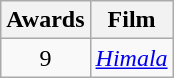<table class="wikitable" style="text-align:center">
<tr>
<th scope="col">Awards</th>
<th scope="col">Film</th>
</tr>
<tr>
<td>9</td>
<td align=left><em><a href='#'>Himala</a></em></td>
</tr>
</table>
